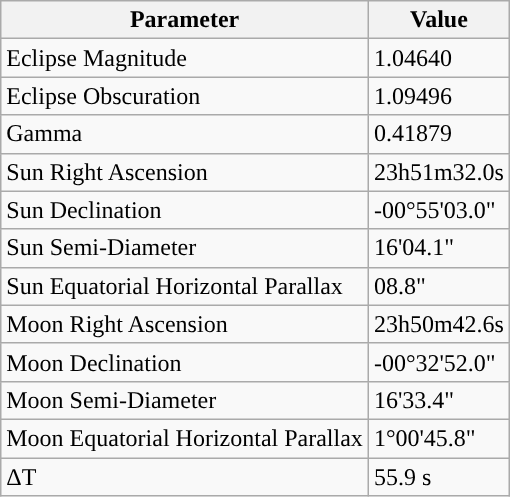<table class="wikitable">
<tr>
<th>Parameter</th>
<th>Value</th>
</tr>
<tr>
<td>Eclipse Magnitude</td>
<td>1.04640</td>
</tr>
<tr>
<td>Eclipse Obscuration</td>
<td>1.09496</td>
</tr>
<tr>
<td>Gamma</td>
<td>0.41879</td>
</tr>
<tr>
<td>Sun Right Ascension</td>
<td>23h51m32.0s</td>
</tr>
<tr>
<td>Sun Declination</td>
<td>-00°55'03.0"</td>
</tr>
<tr>
<td>Sun Semi-Diameter</td>
<td>16'04.1"</td>
</tr>
<tr>
<td>Sun Equatorial Horizontal Parallax</td>
<td>08.8"</td>
</tr>
<tr>
<td>Moon Right Ascension</td>
<td>23h50m42.6s</td>
</tr>
<tr>
<td>Moon Declination</td>
<td>-00°32'52.0"</td>
</tr>
<tr>
<td>Moon Semi-Diameter</td>
<td>16'33.4"</td>
</tr>
<tr>
<td>Moon Equatorial Horizontal Parallax</td>
<td>1°00'45.8"</td>
</tr>
<tr>
<td>ΔT</td>
<td>55.9 s</td>
</tr>
</table>
